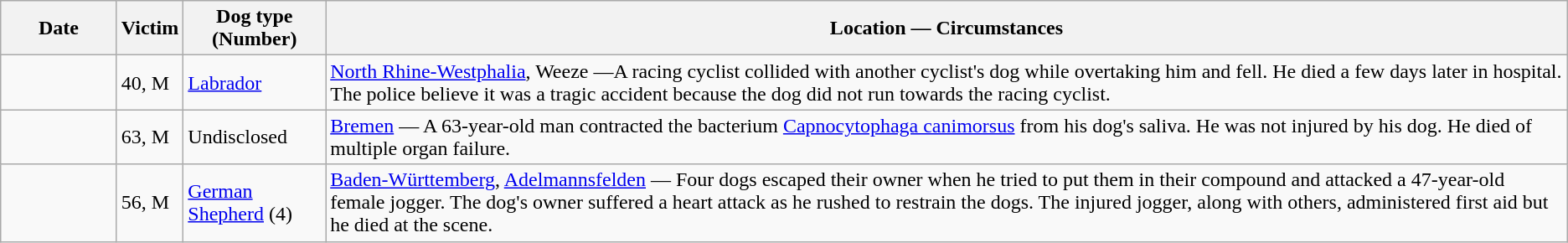<table class="wikitable sortable">
<tr>
<th width="85">Date</th>
<th>Victim</th>
<th>Dog type (Number)</th>
<th>Location — Circumstances</th>
</tr>
<tr>
<td></td>
<td>40, M</td>
<td><a href='#'>Labrador</a></td>
<td><a href='#'>North Rhine-Westphalia</a>, Weeze —A racing cyclist collided with another cyclist's dog while overtaking him and fell. He died a few days later in hospital. The police believe it was a tragic accident because the dog did not run towards the racing cyclist.</td>
</tr>
<tr>
<td></td>
<td>63, M</td>
<td>Undisclosed</td>
<td><a href='#'>Bremen</a> — A 63-year-old man contracted the bacterium <a href='#'>Capnocytophaga canimorsus</a> from his dog's saliva. He was not injured by his dog. He died of multiple organ failure.</td>
</tr>
<tr>
<td></td>
<td>56, M</td>
<td><a href='#'>German Shepherd</a> (4)</td>
<td><a href='#'>Baden-Württemberg</a>, <a href='#'>Adelmannsfelden</a> — Four dogs escaped their owner when he tried to put them in their compound and attacked a 47-year-old female jogger. The dog's owner suffered a heart attack as he rushed to restrain the dogs. The injured jogger, along with others, administered first aid but he died at the scene.</td>
</tr>
</table>
